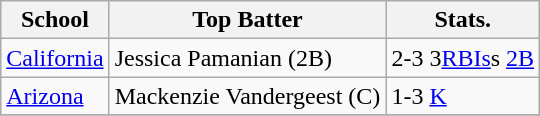<table class="wikitable">
<tr>
<th>School</th>
<th>Top Batter</th>
<th>Stats.</th>
</tr>
<tr>
<td><a href='#'>California</a></td>
<td>Jessica Pamanian (2B)</td>
<td>2-3  3<a href='#'>RBIs</a>s  <a href='#'>2B</a></td>
</tr>
<tr>
<td><a href='#'>Arizona</a></td>
<td>Mackenzie Vandergeest (C)</td>
<td>1-3  <a href='#'>K</a></td>
</tr>
<tr>
</tr>
</table>
